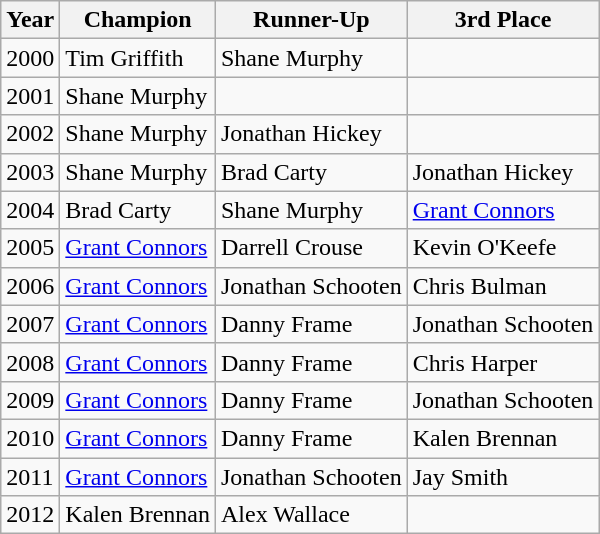<table class="wikitable">
<tr>
<th>Year</th>
<th>Champion</th>
<th>Runner-Up</th>
<th>3rd Place</th>
</tr>
<tr>
<td>2000</td>
<td> Tim Griffith</td>
<td> Shane Murphy</td>
<td></td>
</tr>
<tr>
<td>2001</td>
<td> Shane Murphy</td>
<td></td>
<td></td>
</tr>
<tr>
<td>2002</td>
<td> Shane Murphy</td>
<td> Jonathan Hickey</td>
<td></td>
</tr>
<tr>
<td>2003</td>
<td> Shane Murphy</td>
<td> Brad Carty</td>
<td> Jonathan Hickey</td>
</tr>
<tr>
<td>2004</td>
<td> Brad Carty</td>
<td> Shane Murphy</td>
<td> <a href='#'>Grant Connors</a></td>
</tr>
<tr>
<td>2005</td>
<td> <a href='#'>Grant Connors</a></td>
<td> Darrell Crouse</td>
<td> Kevin O'Keefe</td>
</tr>
<tr>
<td>2006</td>
<td> <a href='#'>Grant Connors</a></td>
<td> Jonathan Schooten</td>
<td> Chris Bulman</td>
</tr>
<tr>
<td>2007</td>
<td> <a href='#'>Grant Connors</a></td>
<td> Danny Frame</td>
<td> Jonathan Schooten</td>
</tr>
<tr>
<td>2008</td>
<td> <a href='#'>Grant Connors</a></td>
<td> Danny Frame</td>
<td> Chris Harper</td>
</tr>
<tr>
<td>2009</td>
<td> <a href='#'>Grant Connors</a></td>
<td> Danny Frame</td>
<td> Jonathan Schooten</td>
</tr>
<tr>
<td>2010</td>
<td> <a href='#'>Grant Connors</a></td>
<td> Danny Frame</td>
<td> Kalen Brennan</td>
</tr>
<tr>
<td>2011</td>
<td> <a href='#'>Grant Connors</a></td>
<td> Jonathan Schooten</td>
<td> Jay Smith</td>
</tr>
<tr>
<td>2012</td>
<td> Kalen Brennan</td>
<td> Alex Wallace</td>
<td></td>
</tr>
</table>
